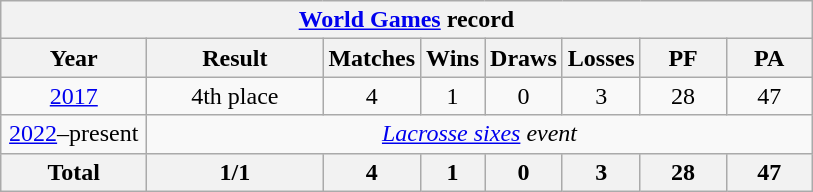<table class="wikitable"  style="text-align:center;">
<tr>
<th colspan=8><strong><a href='#'>World Games</a> record</strong></th>
</tr>
<tr>
<th width=90>Year</th>
<th width=110>Result</th>
<th>Matches</th>
<th>Wins</th>
<th>Draws</th>
<th>Losses</th>
<th width=50>PF</th>
<th width=50>PA</th>
</tr>
<tr>
<td> <a href='#'>2017</a></td>
<td>4th place</td>
<td>4</td>
<td>1</td>
<td>0</td>
<td>3</td>
<td>28</td>
<td>47</td>
</tr>
<tr>
<td><a href='#'>2022</a>–present</td>
<td colspan=8><em><a href='#'>Lacrosse sixes</a> event</em></td>
</tr>
<tr>
<th>Total</th>
<th>1/1</th>
<th>4</th>
<th>1</th>
<th>0</th>
<th>3</th>
<th>28</th>
<th>47</th>
</tr>
</table>
